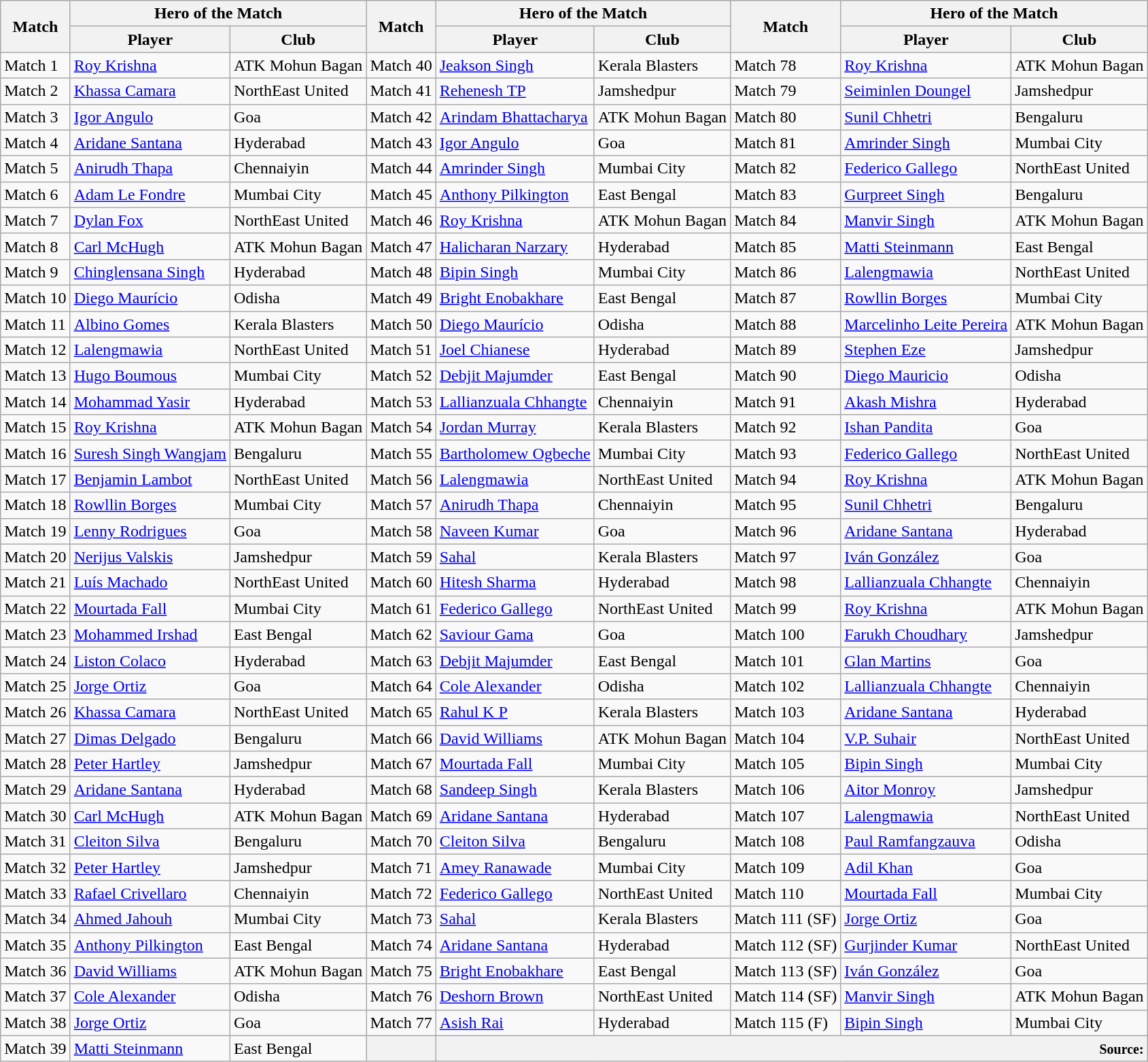<table class="wikitable">
<tr>
<th rowspan="2">Match</th>
<th colspan="2">Hero of the Match</th>
<th rowspan="2">Match</th>
<th colspan="2">Hero of the Match</th>
<th rowspan="2">Match</th>
<th colspan="2">Hero of the Match</th>
</tr>
<tr>
<th>Player</th>
<th>Club</th>
<th>Player</th>
<th>Club</th>
<th>Player</th>
<th>Club</th>
</tr>
<tr>
<td>Match 1</td>
<td> <a href='#'>Roy Krishna</a></td>
<td>ATK Mohun Bagan</td>
<td>Match 40</td>
<td> <a href='#'>Jeakson Singh</a></td>
<td>Kerala Blasters</td>
<td>Match 78</td>
<td> <a href='#'>Roy Krishna</a></td>
<td>ATK Mohun Bagan</td>
</tr>
<tr>
<td>Match 2</td>
<td> <a href='#'>Khassa Camara</a></td>
<td>NorthEast United</td>
<td>Match 41</td>
<td> <a href='#'>Rehenesh TP</a></td>
<td>Jamshedpur</td>
<td>Match 79</td>
<td> <a href='#'>Seiminlen Doungel</a></td>
<td>Jamshedpur</td>
</tr>
<tr>
<td>Match 3</td>
<td> <a href='#'>Igor Angulo</a></td>
<td>Goa</td>
<td>Match 42</td>
<td> <a href='#'>Arindam Bhattacharya</a></td>
<td>ATK Mohun Bagan</td>
<td>Match 80</td>
<td> <a href='#'>Sunil Chhetri</a></td>
<td>Bengaluru</td>
</tr>
<tr>
<td>Match 4</td>
<td> <a href='#'>Aridane Santana</a></td>
<td>Hyderabad</td>
<td>Match 43</td>
<td> <a href='#'>Igor Angulo</a></td>
<td>Goa</td>
<td>Match 81</td>
<td> <a href='#'>Amrinder Singh</a></td>
<td>Mumbai City</td>
</tr>
<tr>
<td>Match 5</td>
<td> <a href='#'>Anirudh Thapa</a></td>
<td>Chennaiyin</td>
<td>Match 44</td>
<td> <a href='#'>Amrinder Singh</a></td>
<td>Mumbai City</td>
<td>Match 82</td>
<td> <a href='#'>Federico Gallego</a></td>
<td>NorthEast United</td>
</tr>
<tr>
<td>Match 6</td>
<td> <a href='#'>Adam Le Fondre</a></td>
<td>Mumbai City</td>
<td>Match 45</td>
<td> <a href='#'>Anthony Pilkington</a></td>
<td>East Bengal</td>
<td>Match 83</td>
<td> <a href='#'>Gurpreet Singh</a></td>
<td>Bengaluru</td>
</tr>
<tr>
<td>Match 7</td>
<td> <a href='#'>Dylan Fox</a></td>
<td>NorthEast United</td>
<td>Match 46</td>
<td> <a href='#'>Roy Krishna</a></td>
<td>ATK Mohun Bagan</td>
<td>Match 84</td>
<td> <a href='#'>Manvir Singh</a></td>
<td>ATK Mohun Bagan</td>
</tr>
<tr>
<td>Match 8</td>
<td> <a href='#'>Carl McHugh</a></td>
<td>ATK Mohun Bagan</td>
<td>Match 47</td>
<td> <a href='#'>Halicharan Narzary</a></td>
<td>Hyderabad</td>
<td>Match 85</td>
<td> <a href='#'>Matti Steinmann</a></td>
<td>East Bengal</td>
</tr>
<tr>
<td>Match 9</td>
<td> <a href='#'>Chinglensana Singh</a></td>
<td>Hyderabad</td>
<td>Match 48</td>
<td> <a href='#'>Bipin Singh</a></td>
<td>Mumbai City</td>
<td>Match 86</td>
<td> <a href='#'>Lalengmawia</a></td>
<td>NorthEast United</td>
</tr>
<tr>
<td>Match 10</td>
<td> <a href='#'>Diego Maurício</a></td>
<td>Odisha</td>
<td>Match 49</td>
<td> <a href='#'>Bright Enobakhare</a></td>
<td>East Bengal</td>
<td>Match 87</td>
<td> <a href='#'>Rowllin Borges</a></td>
<td>Mumbai City</td>
</tr>
<tr>
<td>Match 11</td>
<td> <a href='#'>Albino Gomes</a></td>
<td>Kerala Blasters</td>
<td>Match 50</td>
<td> <a href='#'>Diego Maurício</a></td>
<td>Odisha</td>
<td>Match 88</td>
<td> <a href='#'>Marcelinho Leite Pereira</a></td>
<td>ATK Mohun Bagan</td>
</tr>
<tr>
<td>Match 12</td>
<td> <a href='#'>Lalengmawia</a></td>
<td>NorthEast United</td>
<td>Match 51</td>
<td> <a href='#'>Joel Chianese</a></td>
<td>Hyderabad</td>
<td>Match 89</td>
<td> <a href='#'>Stephen Eze</a></td>
<td>Jamshedpur</td>
</tr>
<tr>
<td>Match 13</td>
<td> <a href='#'>Hugo Boumous</a></td>
<td>Mumbai City</td>
<td>Match 52</td>
<td> <a href='#'>Debjit Majumder</a></td>
<td>East Bengal</td>
<td>Match 90</td>
<td> <a href='#'>Diego Mauricio</a></td>
<td>Odisha</td>
</tr>
<tr>
<td>Match 14</td>
<td> <a href='#'>Mohammad Yasir</a></td>
<td>Hyderabad</td>
<td>Match 53</td>
<td> <a href='#'>Lallianzuala Chhangte</a></td>
<td>Chennaiyin</td>
<td>Match 91</td>
<td> <a href='#'>Akash Mishra</a></td>
<td>Hyderabad</td>
</tr>
<tr>
<td>Match 15</td>
<td> <a href='#'>Roy Krishna</a></td>
<td>ATK Mohun Bagan</td>
<td>Match 54</td>
<td> <a href='#'>Jordan Murray</a></td>
<td>Kerala Blasters</td>
<td>Match 92</td>
<td> <a href='#'>Ishan Pandita</a></td>
<td>Goa</td>
</tr>
<tr>
<td>Match 16</td>
<td> <a href='#'>Suresh Singh Wangjam</a></td>
<td>Bengaluru</td>
<td>Match 55</td>
<td> <a href='#'>Bartholomew Ogbeche</a></td>
<td>Mumbai City</td>
<td>Match 93</td>
<td> <a href='#'>Federico Gallego</a></td>
<td>NorthEast United</td>
</tr>
<tr>
<td>Match 17</td>
<td> <a href='#'>Benjamin Lambot</a></td>
<td>NorthEast United</td>
<td>Match 56</td>
<td> <a href='#'>Lalengmawia</a></td>
<td>NorthEast United</td>
<td>Match 94</td>
<td> <a href='#'>Roy Krishna</a></td>
<td>ATK Mohun Bagan</td>
</tr>
<tr>
<td>Match 18</td>
<td> <a href='#'>Rowllin Borges</a></td>
<td>Mumbai City</td>
<td>Match 57</td>
<td> <a href='#'>Anirudh Thapa</a></td>
<td>Chennaiyin</td>
<td>Match 95</td>
<td> <a href='#'>Sunil Chhetri</a></td>
<td>Bengaluru</td>
</tr>
<tr>
<td>Match 19</td>
<td> <a href='#'>Lenny Rodrigues</a></td>
<td>Goa</td>
<td>Match 58</td>
<td> <a href='#'>Naveen Kumar</a></td>
<td>Goa</td>
<td>Match 96</td>
<td> <a href='#'>Aridane Santana</a></td>
<td>Hyderabad</td>
</tr>
<tr>
<td>Match 20</td>
<td> <a href='#'>Nerijus Valskis</a></td>
<td>Jamshedpur</td>
<td>Match 59</td>
<td> <a href='#'>Sahal</a></td>
<td>Kerala Blasters</td>
<td>Match 97</td>
<td> <a href='#'>Iván González</a></td>
<td>Goa</td>
</tr>
<tr>
<td>Match 21</td>
<td> <a href='#'>Luís Machado</a></td>
<td>NorthEast United</td>
<td>Match 60</td>
<td> <a href='#'>Hitesh Sharma</a></td>
<td>Hyderabad</td>
<td>Match 98</td>
<td> <a href='#'>Lallianzuala Chhangte</a></td>
<td>Chennaiyin</td>
</tr>
<tr>
<td>Match 22</td>
<td> <a href='#'>Mourtada Fall</a></td>
<td>Mumbai City</td>
<td>Match 61</td>
<td> <a href='#'>Federico Gallego</a></td>
<td>NorthEast United</td>
<td>Match 99</td>
<td> <a href='#'>Roy Krishna</a></td>
<td>ATK Mohun Bagan</td>
</tr>
<tr>
<td>Match 23</td>
<td> <a href='#'>Mohammed Irshad</a></td>
<td>East Bengal</td>
<td>Match 62</td>
<td> <a href='#'>Saviour Gama</a></td>
<td>Goa</td>
<td>Match 100</td>
<td> <a href='#'>Farukh Choudhary</a></td>
<td>Jamshedpur</td>
</tr>
<tr>
<td>Match 24</td>
<td> <a href='#'>Liston Colaco</a></td>
<td>Hyderabad</td>
<td>Match 63</td>
<td> <a href='#'>Debjit Majumder</a></td>
<td>East Bengal</td>
<td>Match 101</td>
<td> <a href='#'>Glan Martins</a></td>
<td>Goa</td>
</tr>
<tr>
<td>Match 25</td>
<td> <a href='#'>Jorge Ortiz</a></td>
<td>Goa</td>
<td>Match 64</td>
<td> <a href='#'>Cole Alexander</a></td>
<td>Odisha</td>
<td>Match 102</td>
<td> <a href='#'>Lallianzuala Chhangte</a></td>
<td>Chennaiyin</td>
</tr>
<tr>
<td>Match 26</td>
<td> <a href='#'>Khassa Camara</a></td>
<td>NorthEast United</td>
<td>Match 65</td>
<td> <a href='#'>Rahul K P</a></td>
<td>Kerala Blasters</td>
<td>Match 103</td>
<td> <a href='#'>Aridane Santana</a></td>
<td>Hyderabad</td>
</tr>
<tr>
<td>Match 27</td>
<td> <a href='#'>Dimas Delgado</a></td>
<td>Bengaluru</td>
<td>Match 66</td>
<td> <a href='#'>David Williams</a></td>
<td>ATK Mohun Bagan</td>
<td>Match 104</td>
<td> <a href='#'>V.P. Suhair</a></td>
<td>NorthEast United</td>
</tr>
<tr>
<td>Match 28</td>
<td> <a href='#'>Peter Hartley</a></td>
<td>Jamshedpur</td>
<td>Match 67</td>
<td> <a href='#'>Mourtada Fall</a></td>
<td>Mumbai City</td>
<td>Match 105</td>
<td> <a href='#'>Bipin Singh</a></td>
<td>Mumbai City</td>
</tr>
<tr>
<td>Match 29</td>
<td> <a href='#'>Aridane Santana</a></td>
<td>Hyderabad</td>
<td>Match 68</td>
<td> <a href='#'>Sandeep Singh</a></td>
<td>Kerala Blasters</td>
<td>Match 106</td>
<td> <a href='#'>Aitor Monroy</a></td>
<td>Jamshedpur</td>
</tr>
<tr>
<td>Match 30</td>
<td> <a href='#'>Carl McHugh</a></td>
<td>ATK Mohun Bagan</td>
<td>Match 69</td>
<td> <a href='#'>Aridane Santana</a></td>
<td>Hyderabad</td>
<td>Match 107</td>
<td> <a href='#'>Lalengmawia</a></td>
<td>NorthEast United</td>
</tr>
<tr>
<td>Match 31</td>
<td> <a href='#'>Cleiton Silva</a></td>
<td>Bengaluru</td>
<td>Match 70</td>
<td> <a href='#'>Cleiton Silva</a></td>
<td>Bengaluru</td>
<td>Match 108</td>
<td> <a href='#'>Paul Ramfangzauva</a></td>
<td>Odisha</td>
</tr>
<tr>
<td>Match 32</td>
<td> <a href='#'>Peter Hartley</a></td>
<td>Jamshedpur</td>
<td>Match 71</td>
<td> <a href='#'>Amey Ranawade</a></td>
<td>Mumbai City</td>
<td>Match 109</td>
<td> <a href='#'>Adil Khan</a></td>
<td>Goa</td>
</tr>
<tr>
<td>Match 33</td>
<td> <a href='#'>Rafael Crivellaro</a></td>
<td>Chennaiyin</td>
<td>Match 72</td>
<td> <a href='#'>Federico Gallego</a></td>
<td>NorthEast United</td>
<td>Match 110</td>
<td> <a href='#'>Mourtada Fall</a></td>
<td>Mumbai City</td>
</tr>
<tr>
<td>Match 34</td>
<td> <a href='#'>Ahmed Jahouh</a></td>
<td>Mumbai City</td>
<td>Match 73</td>
<td> <a href='#'>Sahal</a></td>
<td>Kerala Blasters</td>
<td>Match 111 (SF)</td>
<td> <a href='#'>Jorge Ortiz</a></td>
<td>Goa</td>
</tr>
<tr>
<td>Match 35</td>
<td> <a href='#'>Anthony Pilkington</a></td>
<td>East Bengal</td>
<td>Match 74</td>
<td> <a href='#'>Aridane Santana</a></td>
<td>Hyderabad</td>
<td>Match 112 (SF)</td>
<td> <a href='#'>Gurjinder Kumar</a></td>
<td>NorthEast United</td>
</tr>
<tr>
<td>Match 36</td>
<td> <a href='#'>David Williams</a></td>
<td>ATK Mohun Bagan</td>
<td>Match 75</td>
<td> <a href='#'>Bright Enobakhare</a></td>
<td>East Bengal</td>
<td>Match 113 (SF)</td>
<td> <a href='#'>Iván González</a></td>
<td>Goa</td>
</tr>
<tr>
<td>Match 37</td>
<td> <a href='#'>Cole Alexander</a></td>
<td>Odisha</td>
<td>Match 76</td>
<td> <a href='#'>Deshorn Brown</a></td>
<td>NorthEast United</td>
<td>Match 114 (SF)</td>
<td> <a href='#'>Manvir Singh</a></td>
<td>ATK Mohun Bagan</td>
</tr>
<tr>
<td>Match 38</td>
<td> <a href='#'>Jorge Ortiz</a></td>
<td>Goa</td>
<td>Match 77</td>
<td> <a href='#'>Asish Rai</a></td>
<td>Hyderabad</td>
<td>Match 115 (F)</td>
<td> <a href='#'>Bipin Singh</a></td>
<td>Mumbai City</td>
</tr>
<tr>
<td>Match 39</td>
<td> <a href='#'>Matti Steinmann</a></td>
<td>East Bengal</td>
<th></th>
<th colspan="5" style="text-align:right;"><small>Source:</small></th>
</tr>
</table>
